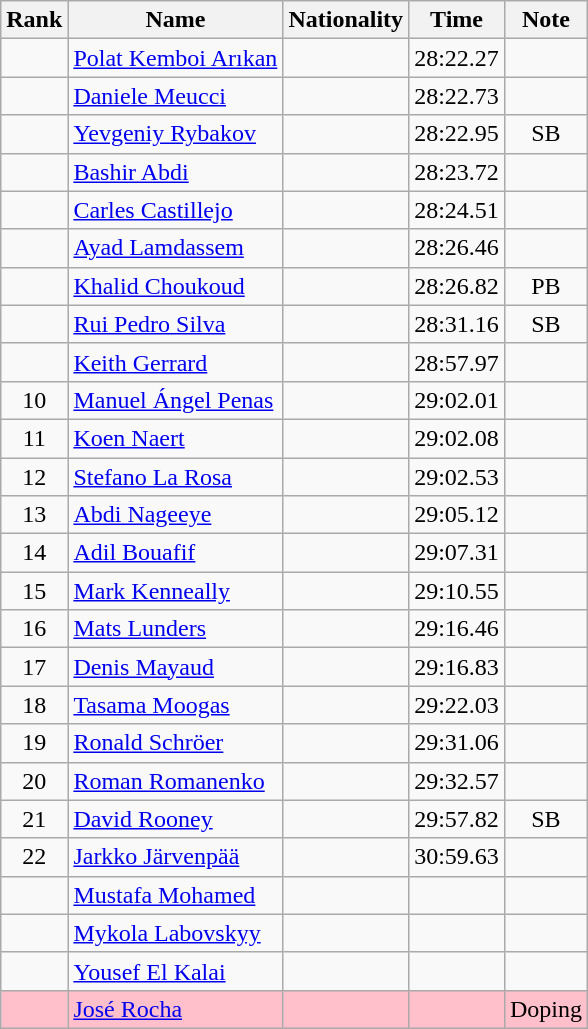<table class="wikitable sortable" style="text-align:center">
<tr>
<th>Rank</th>
<th>Name</th>
<th>Nationality</th>
<th>Time</th>
<th>Note</th>
</tr>
<tr>
<td></td>
<td align="left"><a href='#'>Polat Kemboi Arıkan</a></td>
<td align=left></td>
<td>28:22.27</td>
<td></td>
</tr>
<tr>
<td></td>
<td align="left"><a href='#'>Daniele Meucci</a></td>
<td align=left></td>
<td>28:22.73</td>
<td></td>
</tr>
<tr>
<td></td>
<td align="left"><a href='#'>Yevgeniy Rybakov</a></td>
<td align=left></td>
<td>28:22.95</td>
<td>SB</td>
</tr>
<tr>
<td></td>
<td align="left"><a href='#'>Bashir Abdi</a></td>
<td align=left></td>
<td>28:23.72</td>
<td></td>
</tr>
<tr>
<td></td>
<td align="left"><a href='#'>Carles Castillejo</a></td>
<td align=left></td>
<td>28:24.51</td>
<td></td>
</tr>
<tr>
<td></td>
<td align="left"><a href='#'>Ayad Lamdassem</a></td>
<td align=left></td>
<td>28:26.46</td>
<td></td>
</tr>
<tr>
<td></td>
<td align="left"><a href='#'>Khalid Choukoud</a></td>
<td align=left></td>
<td>28:26.82</td>
<td>PB</td>
</tr>
<tr>
<td></td>
<td align="left"><a href='#'>Rui Pedro Silva</a></td>
<td align=left></td>
<td>28:31.16</td>
<td>SB</td>
</tr>
<tr>
<td></td>
<td align="left"><a href='#'>Keith Gerrard</a></td>
<td align=left></td>
<td>28:57.97</td>
<td></td>
</tr>
<tr>
<td>10</td>
<td align="left"><a href='#'>Manuel Ángel Penas</a></td>
<td align=left></td>
<td>29:02.01</td>
<td></td>
</tr>
<tr>
<td>11</td>
<td align="left"><a href='#'>Koen Naert</a></td>
<td align=left></td>
<td>29:02.08</td>
<td></td>
</tr>
<tr>
<td>12</td>
<td align="left"><a href='#'>Stefano La Rosa</a></td>
<td align=left></td>
<td>29:02.53</td>
<td></td>
</tr>
<tr>
<td>13</td>
<td align="left"><a href='#'>Abdi Nageeye</a></td>
<td align=left></td>
<td>29:05.12</td>
<td></td>
</tr>
<tr>
<td>14</td>
<td align="left"><a href='#'>Adil Bouafif</a></td>
<td align=left></td>
<td>29:07.31</td>
<td></td>
</tr>
<tr>
<td>15</td>
<td align="left"><a href='#'>Mark Kenneally</a></td>
<td align=left></td>
<td>29:10.55</td>
<td></td>
</tr>
<tr>
<td>16</td>
<td align="left"><a href='#'>Mats Lunders</a></td>
<td align=left></td>
<td>29:16.46</td>
<td></td>
</tr>
<tr>
<td>17</td>
<td align="left"><a href='#'>Denis Mayaud</a></td>
<td align=left></td>
<td>29:16.83</td>
<td></td>
</tr>
<tr>
<td>18</td>
<td align="left"><a href='#'>Tasama Moogas</a></td>
<td align=left></td>
<td>29:22.03</td>
<td></td>
</tr>
<tr>
<td>19</td>
<td align="left"><a href='#'>Ronald Schröer</a></td>
<td align=left></td>
<td>29:31.06</td>
<td></td>
</tr>
<tr>
<td>20</td>
<td align="left"><a href='#'>Roman Romanenko</a></td>
<td align=left></td>
<td>29:32.57</td>
<td></td>
</tr>
<tr>
<td>21</td>
<td align="left"><a href='#'>David Rooney</a></td>
<td align=left></td>
<td>29:57.82</td>
<td>SB</td>
</tr>
<tr>
<td>22</td>
<td align="left"><a href='#'>Jarkko Järvenpää</a></td>
<td align=left></td>
<td>30:59.63</td>
<td></td>
</tr>
<tr>
<td></td>
<td align="left"><a href='#'>Mustafa Mohamed</a></td>
<td align=left></td>
<td></td>
<td></td>
</tr>
<tr>
<td></td>
<td align="left"><a href='#'>Mykola Labovskyy</a></td>
<td align=left></td>
<td></td>
<td></td>
</tr>
<tr>
<td></td>
<td align="left"><a href='#'>Yousef El Kalai</a></td>
<td align=left></td>
<td></td>
<td></td>
</tr>
<tr bgcolor=pink>
<td></td>
<td align="left"><a href='#'>José Rocha</a></td>
<td align=left></td>
<td></td>
<td>Doping</td>
</tr>
</table>
